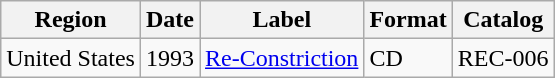<table class="wikitable">
<tr>
<th>Region</th>
<th>Date</th>
<th>Label</th>
<th>Format</th>
<th>Catalog</th>
</tr>
<tr>
<td>United States</td>
<td>1993</td>
<td><a href='#'>Re-Constriction</a></td>
<td>CD</td>
<td>REC-006</td>
</tr>
</table>
